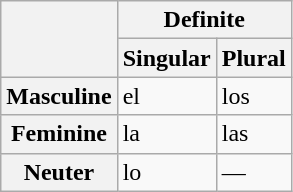<table class="wikitable">
<tr>
<th rowspan=2></th>
<th colspan=2>Definite</th>
</tr>
<tr>
<th>Singular</th>
<th>Plural</th>
</tr>
<tr>
<th>Masculine</th>
<td>el</td>
<td>los</td>
</tr>
<tr>
<th>Feminine</th>
<td>la</td>
<td>las</td>
</tr>
<tr>
<th>Neuter</th>
<td>lo</td>
<td>—</td>
</tr>
</table>
